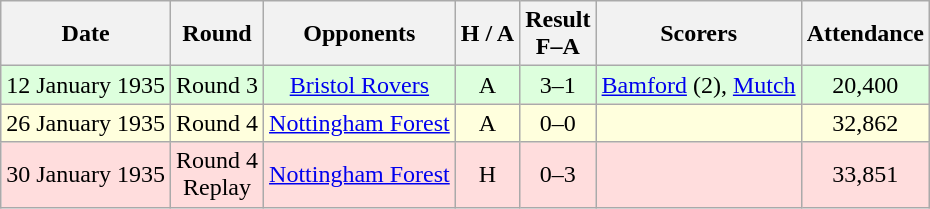<table class="wikitable" style="text-align:center">
<tr>
<th>Date</th>
<th>Round</th>
<th>Opponents</th>
<th>H / A</th>
<th>Result<br>F–A</th>
<th>Scorers</th>
<th>Attendance</th>
</tr>
<tr bgcolor="#ddffdd">
<td>12 January 1935</td>
<td>Round 3</td>
<td><a href='#'>Bristol Rovers</a></td>
<td>A</td>
<td>3–1</td>
<td><a href='#'>Bamford</a> (2), <a href='#'>Mutch</a></td>
<td>20,400</td>
</tr>
<tr bgcolor="#ffffdd">
<td>26 January 1935</td>
<td>Round 4</td>
<td><a href='#'>Nottingham Forest</a></td>
<td>A</td>
<td>0–0</td>
<td></td>
<td>32,862</td>
</tr>
<tr bgcolor="#ffdddd">
<td>30 January 1935</td>
<td>Round 4<br>Replay</td>
<td><a href='#'>Nottingham Forest</a></td>
<td>H</td>
<td>0–3</td>
<td></td>
<td>33,851</td>
</tr>
</table>
